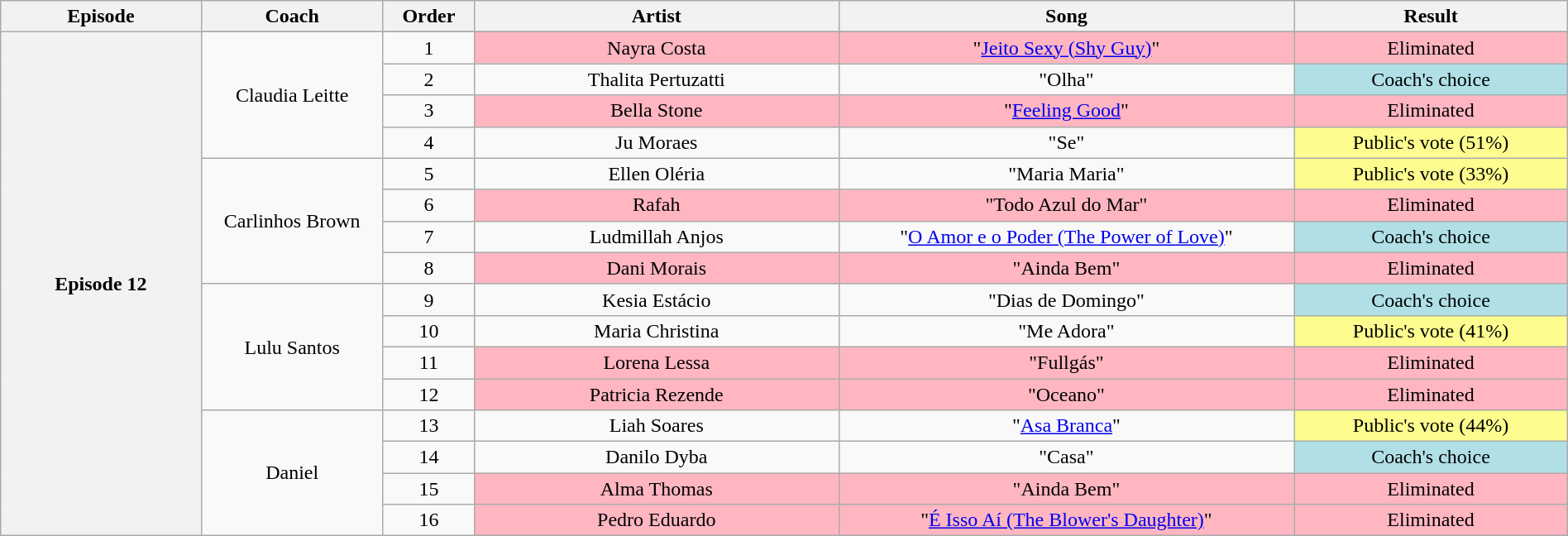<table class="wikitable" style="text-align:center; width:100%;">
<tr>
<th scope="col" width="11%">Episode</th>
<th scope="col" width="10%">Coach</th>
<th scope="col" width="05%">Order</th>
<th scope="col" width="20%">Artist</th>
<th scope="col" width="25%">Song</th>
<th scope="col" width="15%">Result</th>
</tr>
<tr>
<th scope="col" rowspan="17">Episode 12<br></th>
</tr>
<tr>
<td rowspan=4>Claudia Leitte</td>
<td>1</td>
<td bgcolor="FFB6C1">Nayra Costa</td>
<td bgcolor="FFB6C1">"<a href='#'>Jeito Sexy (Shy Guy)</a>"</td>
<td bgcolor="FFB6C1">Eliminated</td>
</tr>
<tr>
<td>2</td>
<td>Thalita Pertuzatti</td>
<td>"Olha"</td>
<td bgcolor="B0E0E6">Coach's choice</td>
</tr>
<tr>
<td>3</td>
<td bgcolor="FFB6C1">Bella Stone</td>
<td bgcolor="FFB6C1">"<a href='#'>Feeling Good</a>"</td>
<td bgcolor="FFB6C1">Eliminated</td>
</tr>
<tr>
<td>4</td>
<td>Ju Moraes</td>
<td>"Se"</td>
<td bgcolor="FDFC8F">Public's vote (51%)</td>
</tr>
<tr>
<td rowspan=4>Carlinhos Brown</td>
<td>5</td>
<td>Ellen Oléria</td>
<td>"Maria Maria"</td>
<td bgcolor="FDFC8F">Public's vote (33%)</td>
</tr>
<tr>
<td>6</td>
<td bgcolor="FFB6C1">Rafah</td>
<td bgcolor="FFB6C1">"Todo Azul do Mar"</td>
<td bgcolor="FFB6C1">Eliminated</td>
</tr>
<tr>
<td>7</td>
<td>Ludmillah Anjos</td>
<td>"<a href='#'>O Amor e o Poder (The Power of Love)</a>"</td>
<td bgcolor="B0E0E6">Coach's choice</td>
</tr>
<tr>
<td>8</td>
<td bgcolor="FFB6C1">Dani Morais</td>
<td bgcolor="FFB6C1">"Ainda Bem"</td>
<td bgcolor="FFB6C1">Eliminated</td>
</tr>
<tr>
<td rowspan=4>Lulu Santos</td>
<td>9</td>
<td>Kesia Estácio</td>
<td>"Dias de Domingo"</td>
<td bgcolor="B0E0E6">Coach's choice</td>
</tr>
<tr>
<td>10</td>
<td>Maria Christina</td>
<td>"Me Adora"</td>
<td bgcolor="FDFC8F">Public's vote (41%)</td>
</tr>
<tr>
<td>11</td>
<td bgcolor="FFB6C1">Lorena Lessa</td>
<td bgcolor="FFB6C1">"Fullgás"</td>
<td bgcolor="FFB6C1">Eliminated</td>
</tr>
<tr>
<td>12</td>
<td bgcolor="FFB6C1">Patricia Rezende</td>
<td bgcolor="FFB6C1">"Oceano"</td>
<td bgcolor="FFB6C1">Eliminated</td>
</tr>
<tr>
<td rowspan=4>Daniel</td>
<td>13</td>
<td>Liah Soares</td>
<td>"<a href='#'>Asa Branca</a>"</td>
<td bgcolor="FDFC8F">Public's vote (44%)</td>
</tr>
<tr>
<td>14</td>
<td>Danilo Dyba</td>
<td>"Casa"</td>
<td bgcolor="B0E0E6">Coach's choice</td>
</tr>
<tr>
<td>15</td>
<td bgcolor="FFB6C1">Alma Thomas</td>
<td bgcolor="FFB6C1">"Ainda Bem"</td>
<td bgcolor="FFB6C1">Eliminated</td>
</tr>
<tr>
<td>16</td>
<td bgcolor="FFB6C1">Pedro Eduardo</td>
<td bgcolor="FFB6C1">"<a href='#'>É Isso Aí (The Blower's Daughter)</a>"</td>
<td bgcolor="FFB6C1">Eliminated</td>
</tr>
</table>
